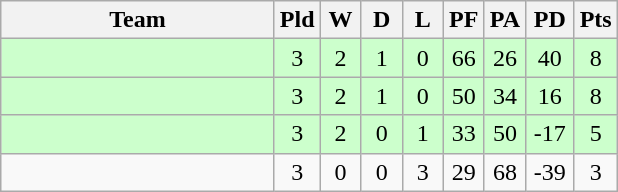<table class="wikitable" style="text-align:center;">
<tr>
<th width=175>Team</th>
<th width=20 abbr="Played">Pld</th>
<th width=20 abbr="Won">W</th>
<th width=20 abbr="Drawn">D</th>
<th width=20 abbr="Lost">L</th>
<th width=20 abbr="Points for">PF</th>
<th width=20 abbr="Points against">PA</th>
<th width=25 abbr="Points difference">PD</th>
<th width=20 abbr="Points">Pts</th>
</tr>
<tr bgcolor=ccffcc>
<td style="text-align:left;"></td>
<td>3</td>
<td>2</td>
<td>1</td>
<td>0</td>
<td>66</td>
<td>26</td>
<td>40</td>
<td>8</td>
</tr>
<tr bgcolor=ccffcc>
<td style="text-align:left;"></td>
<td>3</td>
<td>2</td>
<td>1</td>
<td>0</td>
<td>50</td>
<td>34</td>
<td>16</td>
<td>8</td>
</tr>
<tr bgcolor=ccffcc>
<td style="text-align:left;"></td>
<td>3</td>
<td>2</td>
<td>0</td>
<td>1</td>
<td>33</td>
<td>50</td>
<td>-17</td>
<td>5</td>
</tr>
<tr>
<td style="text-align:left;"></td>
<td>3</td>
<td>0</td>
<td>0</td>
<td>3</td>
<td>29</td>
<td>68</td>
<td>-39</td>
<td>3</td>
</tr>
</table>
